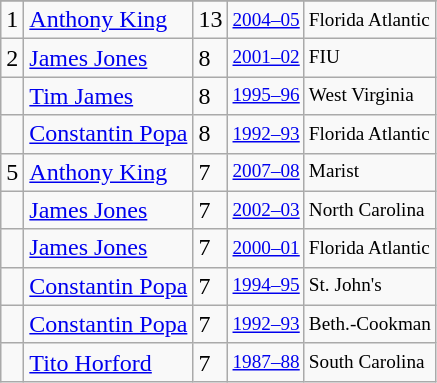<table class="wikitable">
<tr>
</tr>
<tr>
<td>1</td>
<td><a href='#'>Anthony King</a></td>
<td>13</td>
<td style="font-size:80%;"><a href='#'>2004–05</a></td>
<td style="font-size:80%;">Florida Atlantic</td>
</tr>
<tr>
<td>2</td>
<td><a href='#'>James Jones</a></td>
<td>8</td>
<td style="font-size:80%;"><a href='#'>2001–02</a></td>
<td style="font-size:80%;">FIU</td>
</tr>
<tr>
<td></td>
<td><a href='#'>Tim James</a></td>
<td>8</td>
<td style="font-size:80%;"><a href='#'>1995–96</a></td>
<td style="font-size:80%;">West Virginia</td>
</tr>
<tr>
<td></td>
<td><a href='#'>Constantin Popa</a></td>
<td>8</td>
<td style="font-size:80%;"><a href='#'>1992–93</a></td>
<td style="font-size:80%;">Florida Atlantic</td>
</tr>
<tr>
<td>5</td>
<td><a href='#'>Anthony King</a></td>
<td>7</td>
<td style="font-size:80%;"><a href='#'>2007–08</a></td>
<td style="font-size:80%;">Marist</td>
</tr>
<tr>
<td></td>
<td><a href='#'>James Jones</a></td>
<td>7</td>
<td style="font-size:80%;"><a href='#'>2002–03</a></td>
<td style="font-size:80%;">North Carolina</td>
</tr>
<tr>
<td></td>
<td><a href='#'>James Jones</a></td>
<td>7</td>
<td style="font-size:80%;"><a href='#'>2000–01</a></td>
<td style="font-size:80%;">Florida Atlantic</td>
</tr>
<tr>
<td></td>
<td><a href='#'>Constantin Popa</a></td>
<td>7</td>
<td style="font-size:80%;"><a href='#'>1994–95</a></td>
<td style="font-size:80%;">St. John's</td>
</tr>
<tr>
<td></td>
<td><a href='#'>Constantin Popa</a></td>
<td>7</td>
<td style="font-size:80%;"><a href='#'>1992–93</a></td>
<td style="font-size:80%;">Beth.-Cookman</td>
</tr>
<tr>
<td></td>
<td><a href='#'>Tito Horford</a></td>
<td>7</td>
<td style="font-size:80%;"><a href='#'>1987–88</a></td>
<td style="font-size:80%;">South Carolina</td>
</tr>
</table>
